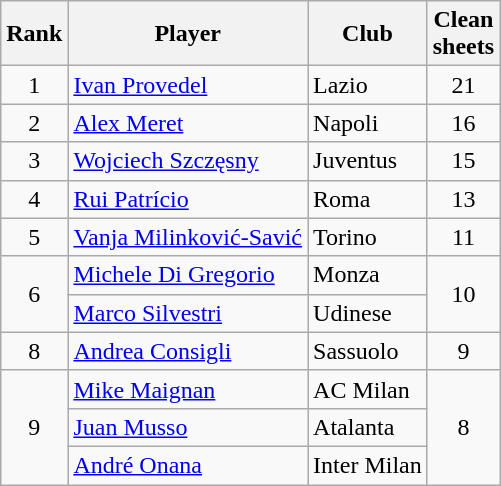<table class="wikitable" style="text-align:center">
<tr>
<th>Rank</th>
<th>Player</th>
<th>Club</th>
<th>Clean<br>sheets</th>
</tr>
<tr>
<td>1</td>
<td align="left"> <a href='#'>Ivan Provedel</a></td>
<td align="left">Lazio</td>
<td>21</td>
</tr>
<tr>
<td>2</td>
<td align="left"> <a href='#'>Alex Meret</a></td>
<td align="left">Napoli</td>
<td>16</td>
</tr>
<tr>
<td>3</td>
<td align="left"> <a href='#'>Wojciech Szczęsny</a></td>
<td align="left">Juventus</td>
<td>15</td>
</tr>
<tr>
<td>4</td>
<td align="left"> <a href='#'>Rui Patrício</a></td>
<td align="left">Roma</td>
<td>13</td>
</tr>
<tr>
<td>5</td>
<td align="left"> <a href='#'>Vanja Milinković-Savić</a></td>
<td align="left">Torino</td>
<td>11</td>
</tr>
<tr>
<td rowspan="2">6</td>
<td align="left"> <a href='#'>Michele Di Gregorio</a></td>
<td align="left">Monza</td>
<td rowspan="2">10</td>
</tr>
<tr>
<td align="left"> <a href='#'>Marco Silvestri</a></td>
<td align="left">Udinese</td>
</tr>
<tr>
<td>8</td>
<td align="left"> <a href='#'>Andrea Consigli</a></td>
<td align="left">Sassuolo</td>
<td>9</td>
</tr>
<tr>
<td rowspan="3">9</td>
<td align="left"> <a href='#'>Mike Maignan</a></td>
<td align="left">AC Milan</td>
<td rowspan="3">8</td>
</tr>
<tr>
<td align="left"> <a href='#'>Juan Musso</a></td>
<td align="left">Atalanta</td>
</tr>
<tr>
<td align="left"> <a href='#'>André Onana</a></td>
<td align="left">Inter Milan</td>
</tr>
</table>
